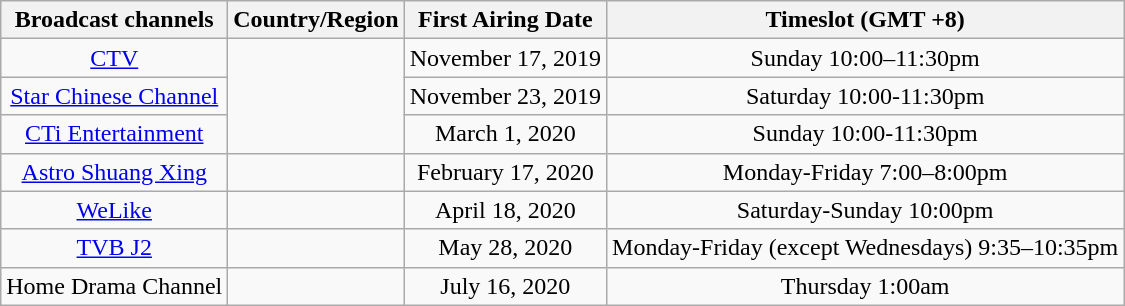<table class="wikitable"  style="text-align:center">
<tr>
<th>Broadcast channels</th>
<th>Country/Region</th>
<th>First Airing Date</th>
<th>Timeslot (GMT +8)</th>
</tr>
<tr>
<td><a href='#'>CTV</a></td>
<td rowspan=3></td>
<td>November 17, 2019</td>
<td>Sunday 10:00–11:30pm</td>
</tr>
<tr>
<td><a href='#'>Star Chinese Channel</a></td>
<td>November 23, 2019</td>
<td>Saturday 10:00-11:30pm</td>
</tr>
<tr>
<td><a href='#'>CTi Entertainment</a></td>
<td>March 1, 2020</td>
<td>Sunday 10:00-11:30pm</td>
</tr>
<tr>
<td><a href='#'>Astro Shuang Xing</a></td>
<td></td>
<td>February 17, 2020</td>
<td>Monday-Friday 7:00–8:00pm</td>
</tr>
<tr>
<td><a href='#'>WeLike</a></td>
<td></td>
<td>April 18, 2020</td>
<td>Saturday-Sunday 10:00pm</td>
</tr>
<tr>
<td><a href='#'>TVB J2</a></td>
<td></td>
<td>May 28, 2020</td>
<td>Monday-Friday (except Wednesdays) 9:35–10:35pm</td>
</tr>
<tr>
<td>Home Drama Channel</td>
<td></td>
<td>July 16, 2020</td>
<td>Thursday 1:00am</td>
</tr>
</table>
